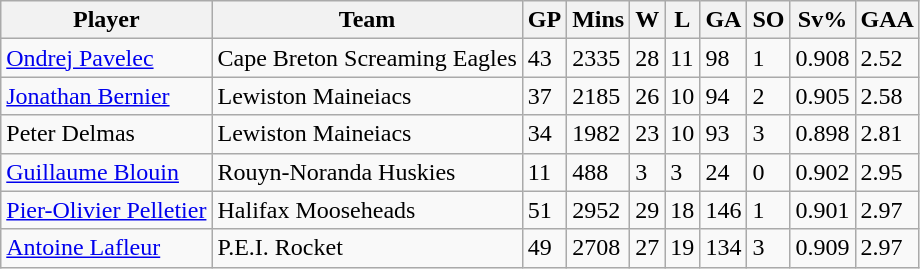<table class="wikitable">
<tr>
<th>Player</th>
<th>Team</th>
<th>GP</th>
<th>Mins</th>
<th>W</th>
<th>L</th>
<th>GA</th>
<th>SO</th>
<th>Sv%</th>
<th>GAA</th>
</tr>
<tr>
<td><a href='#'>Ondrej Pavelec</a></td>
<td>Cape Breton Screaming Eagles</td>
<td>43</td>
<td>2335</td>
<td>28</td>
<td>11</td>
<td>98</td>
<td>1</td>
<td>0.908</td>
<td>2.52</td>
</tr>
<tr>
<td><a href='#'>Jonathan Bernier</a></td>
<td>Lewiston Maineiacs</td>
<td>37</td>
<td>2185</td>
<td>26</td>
<td>10</td>
<td>94</td>
<td>2</td>
<td>0.905</td>
<td>2.58</td>
</tr>
<tr>
<td>Peter Delmas</td>
<td>Lewiston Maineiacs</td>
<td>34</td>
<td>1982</td>
<td>23</td>
<td>10</td>
<td>93</td>
<td>3</td>
<td>0.898</td>
<td>2.81</td>
</tr>
<tr>
<td><a href='#'>Guillaume Blouin</a></td>
<td>Rouyn-Noranda Huskies</td>
<td>11</td>
<td>488</td>
<td>3</td>
<td>3</td>
<td>24</td>
<td>0</td>
<td>0.902</td>
<td>2.95</td>
</tr>
<tr>
<td><a href='#'>Pier-Olivier Pelletier</a></td>
<td>Halifax Mooseheads</td>
<td>51</td>
<td>2952</td>
<td>29</td>
<td>18</td>
<td>146</td>
<td>1</td>
<td>0.901</td>
<td>2.97</td>
</tr>
<tr>
<td><a href='#'>Antoine Lafleur</a></td>
<td>P.E.I. Rocket</td>
<td>49</td>
<td>2708</td>
<td>27</td>
<td>19</td>
<td>134</td>
<td>3</td>
<td>0.909</td>
<td>2.97</td>
</tr>
</table>
